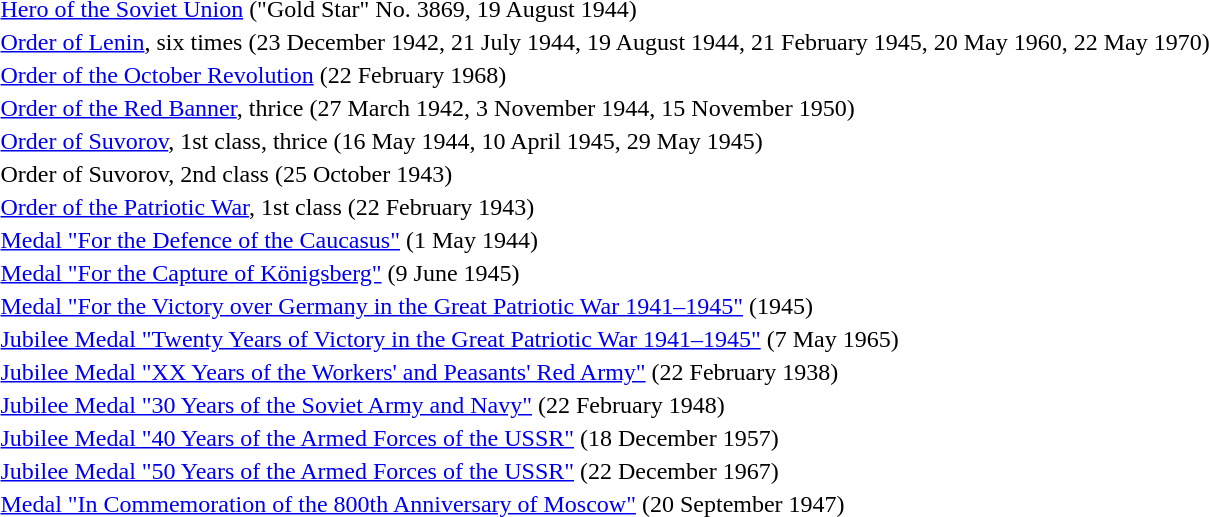<table>
<tr>
<td></td>
<td><a href='#'>Hero of the Soviet Union</a> ("Gold Star" No. 3869, 19 August 1944)</td>
</tr>
<tr>
<td></td>
<td><a href='#'>Order of Lenin</a>, six times (23 December 1942, 21 July 1944, 19 August 1944, 21 February 1945, 20 May 1960, 22 May 1970)</td>
</tr>
<tr>
<td></td>
<td><a href='#'>Order of the October Revolution</a> (22 February 1968)</td>
</tr>
<tr>
<td></td>
<td><a href='#'>Order of the Red Banner</a>, thrice (27 March 1942, 3 November 1944, 15 November 1950)</td>
</tr>
<tr>
<td></td>
<td><a href='#'>Order of Suvorov</a>, 1st class, thrice (16 May 1944, 10 April 1945, 29 May 1945)</td>
</tr>
<tr>
<td></td>
<td>Order of Suvorov, 2nd class (25 October 1943)</td>
</tr>
<tr>
<td></td>
<td><a href='#'>Order of the Patriotic War</a>, 1st class (22 February 1943)</td>
</tr>
<tr>
<td></td>
<td><a href='#'>Medal "For the Defence of the Caucasus"</a> (1 May 1944)</td>
</tr>
<tr>
<td></td>
<td><a href='#'>Medal "For the Capture of Königsberg"</a> (9 June 1945)</td>
</tr>
<tr>
<td></td>
<td><a href='#'>Medal "For the Victory over Germany in the Great Patriotic War 1941–1945"</a> (1945)</td>
</tr>
<tr>
<td></td>
<td><a href='#'>Jubilee Medal "Twenty Years of Victory in the Great Patriotic War 1941–1945"</a> (7 May 1965)</td>
</tr>
<tr>
<td></td>
<td><a href='#'>Jubilee Medal "XX Years of the Workers' and Peasants' Red Army"</a> (22 February 1938)</td>
</tr>
<tr>
<td></td>
<td><a href='#'>Jubilee Medal "30 Years of the Soviet Army and Navy"</a> (22 February 1948)</td>
</tr>
<tr>
<td></td>
<td><a href='#'>Jubilee Medal "40 Years of the Armed Forces of the USSR"</a> (18 December 1957)</td>
</tr>
<tr>
<td></td>
<td><a href='#'>Jubilee Medal "50 Years of the Armed Forces of the USSR"</a> (22 December 1967)</td>
</tr>
<tr>
<td></td>
<td><a href='#'>Medal "In Commemoration of the 800th Anniversary of Moscow"</a> (20 September 1947)</td>
</tr>
<tr>
</tr>
</table>
